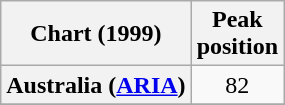<table class="wikitable sortable plainrowheaders" style="text-align:center">
<tr>
<th scope="col">Chart (1999)</th>
<th scope="col">Peak<br>position</th>
</tr>
<tr>
<th scope="row">Australia (<a href='#'>ARIA</a>)</th>
<td>82</td>
</tr>
<tr>
</tr>
</table>
